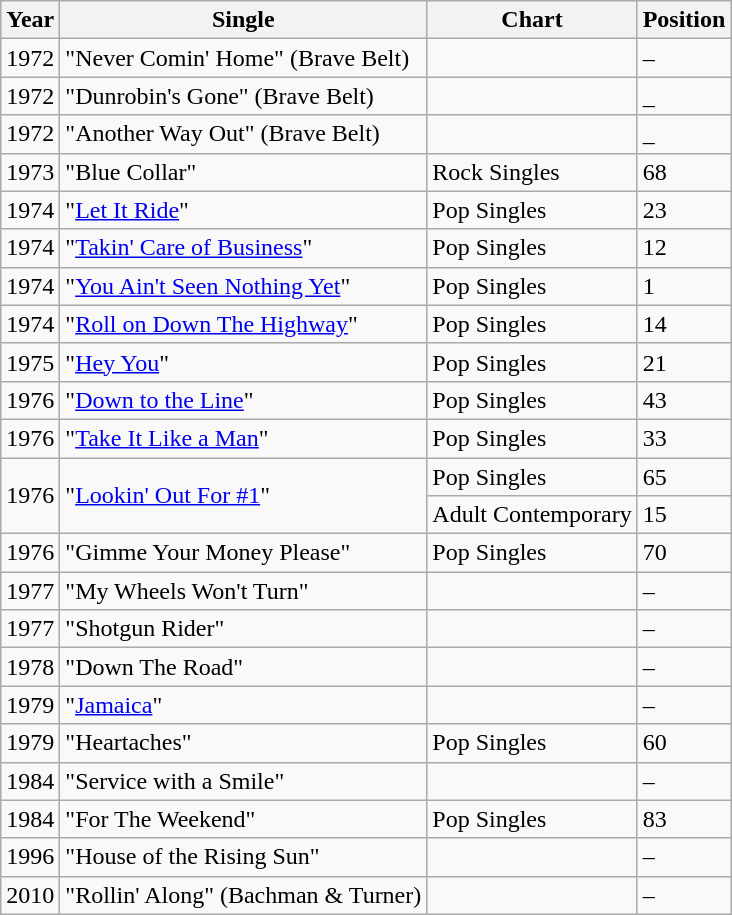<table class="wikitable">
<tr>
<th>Year</th>
<th>Single</th>
<th>Chart</th>
<th>Position</th>
</tr>
<tr>
<td>1972</td>
<td>"Never Comin' Home" (Brave Belt)</td>
<td></td>
<td>–</td>
</tr>
<tr>
<td>1972</td>
<td>"Dunrobin's Gone" (Brave Belt)</td>
<td></td>
<td>_</td>
</tr>
<tr>
<td>1972</td>
<td>"Another Way Out" (Brave Belt)</td>
<td></td>
<td>_</td>
</tr>
<tr>
<td>1973</td>
<td>"Blue Collar"</td>
<td>Rock Singles</td>
<td>68</td>
</tr>
<tr>
<td>1974</td>
<td>"<a href='#'>Let It Ride</a>"</td>
<td>Pop Singles</td>
<td>23</td>
</tr>
<tr>
<td>1974</td>
<td>"<a href='#'>Takin' Care of Business</a>"</td>
<td>Pop Singles</td>
<td>12</td>
</tr>
<tr>
<td>1974</td>
<td>"<a href='#'>You Ain't Seen Nothing Yet</a>"</td>
<td>Pop Singles</td>
<td>1</td>
</tr>
<tr>
<td>1974</td>
<td>"<a href='#'>Roll on Down The Highway</a>"</td>
<td>Pop Singles</td>
<td>14</td>
</tr>
<tr>
<td>1975</td>
<td>"<a href='#'>Hey You</a>"</td>
<td>Pop Singles</td>
<td>21</td>
</tr>
<tr>
<td>1976</td>
<td>"<a href='#'>Down to the Line</a>"</td>
<td>Pop Singles</td>
<td>43</td>
</tr>
<tr>
<td>1976</td>
<td>"<a href='#'>Take It Like a Man</a>"</td>
<td>Pop Singles</td>
<td>33</td>
</tr>
<tr>
<td rowspan=2>1976</td>
<td rowspan=2">"<a href='#'>Lookin' Out For #1</a>"</td>
<td>Pop Singles</td>
<td>65</td>
</tr>
<tr>
<td>Adult Contemporary</td>
<td>15</td>
</tr>
<tr>
<td>1976</td>
<td>"Gimme Your Money Please"</td>
<td>Pop Singles</td>
<td>70</td>
</tr>
<tr>
<td>1977</td>
<td>"My Wheels Won't Turn"</td>
<td></td>
<td>–</td>
</tr>
<tr>
<td>1977</td>
<td>"Shotgun Rider"</td>
<td></td>
<td>–</td>
</tr>
<tr>
<td>1978</td>
<td>"Down The Road"</td>
<td></td>
<td>–</td>
</tr>
<tr>
<td>1979</td>
<td>"<a href='#'>Jamaica</a>"</td>
<td></td>
<td>–</td>
</tr>
<tr>
<td>1979</td>
<td>"Heartaches"</td>
<td>Pop Singles</td>
<td>60</td>
</tr>
<tr>
<td>1984</td>
<td>"Service with a Smile"</td>
<td></td>
<td>–</td>
</tr>
<tr>
<td>1984</td>
<td>"For The Weekend"</td>
<td>Pop Singles</td>
<td>83</td>
</tr>
<tr>
<td>1996</td>
<td>"House of the Rising Sun"</td>
<td></td>
<td>–</td>
</tr>
<tr>
<td>2010</td>
<td>"Rollin' Along" (Bachman & Turner)</td>
<td></td>
<td>–</td>
</tr>
</table>
